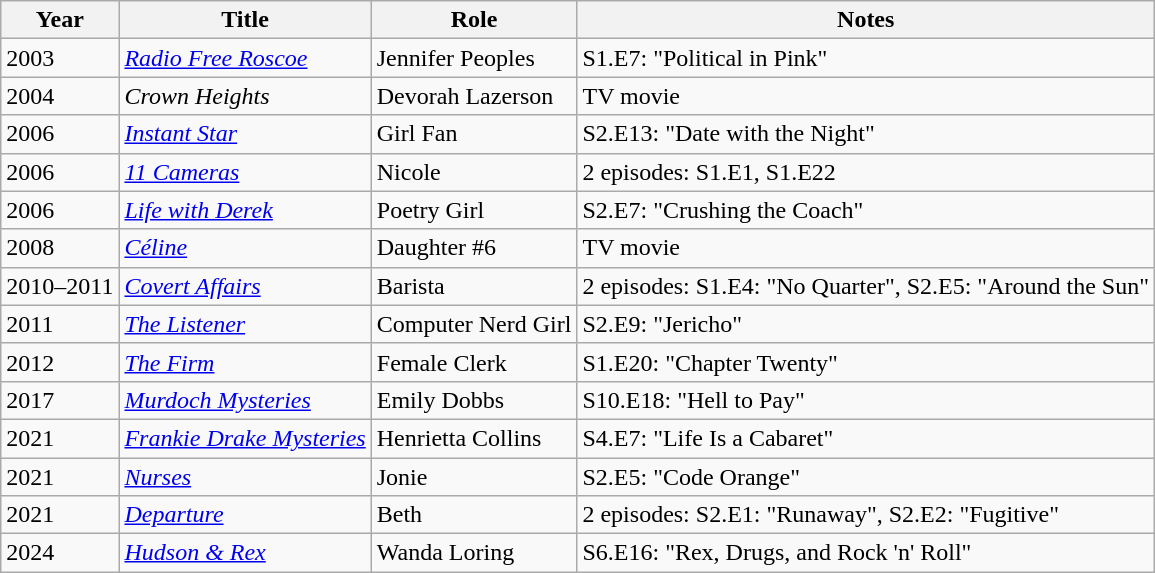<table class="wikitable sortable">
<tr>
<th>Year</th>
<th>Title</th>
<th>Role</th>
<th>Notes</th>
</tr>
<tr>
<td>2003</td>
<td><em><a href='#'>Radio Free Roscoe</a></em></td>
<td>Jennifer Peoples</td>
<td>S1.E7: "Political in Pink"</td>
</tr>
<tr>
<td>2004</td>
<td><em>Crown Heights</em></td>
<td>Devorah Lazerson</td>
<td>TV movie</td>
</tr>
<tr>
<td>2006</td>
<td><em><a href='#'>Instant Star</a></em></td>
<td>Girl Fan</td>
<td>S2.E13: "Date with the Night"</td>
</tr>
<tr>
<td>2006</td>
<td><em><a href='#'>11 Cameras</a></em></td>
<td>Nicole</td>
<td>2 episodes: S1.E1, S1.E22</td>
</tr>
<tr>
<td>2006</td>
<td><em><a href='#'>Life with Derek</a></em></td>
<td>Poetry Girl</td>
<td>S2.E7: "Crushing the Coach"</td>
</tr>
<tr>
<td>2008</td>
<td><em><a href='#'>Céline</a></em></td>
<td>Daughter #6</td>
<td>TV movie</td>
</tr>
<tr>
<td>2010–2011</td>
<td><em><a href='#'>Covert Affairs</a></em></td>
<td>Barista</td>
<td>2 episodes: S1.E4: "No Quarter", S2.E5: "Around the Sun"</td>
</tr>
<tr>
<td>2011</td>
<td><em><a href='#'>The Listener</a></em></td>
<td>Computer Nerd Girl</td>
<td>S2.E9: "Jericho"</td>
</tr>
<tr>
<td>2012</td>
<td><em><a href='#'>The Firm</a></em></td>
<td>Female Clerk</td>
<td>S1.E20: "Chapter Twenty"</td>
</tr>
<tr>
<td>2017</td>
<td><em><a href='#'>Murdoch Mysteries</a></em></td>
<td>Emily Dobbs</td>
<td>S10.E18: "Hell to Pay"</td>
</tr>
<tr>
<td>2021</td>
<td><em><a href='#'>Frankie Drake Mysteries</a></em></td>
<td>Henrietta Collins</td>
<td>S4.E7: "Life Is a Cabaret"</td>
</tr>
<tr>
<td>2021</td>
<td><em><a href='#'>Nurses</a></em></td>
<td>Jonie</td>
<td>S2.E5: "Code Orange"</td>
</tr>
<tr>
<td>2021</td>
<td><em><a href='#'>Departure</a></em></td>
<td>Beth</td>
<td>2 episodes: S2.E1: "Runaway", S2.E2: "Fugitive"</td>
</tr>
<tr>
<td>2024</td>
<td><em><a href='#'>Hudson & Rex</a></em></td>
<td>Wanda Loring</td>
<td>S6.E16: "Rex, Drugs, and Rock 'n' Roll"</td>
</tr>
</table>
